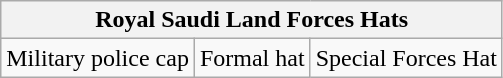<table class="wikitable">
<tr>
<th colspan="3"><strong>Royal Saudi Land Forces Hats</strong></th>
</tr>
<tr>
<td>Military police cap</td>
<td>Formal hat</td>
<td>Special Forces Hat</td>
</tr>
</table>
